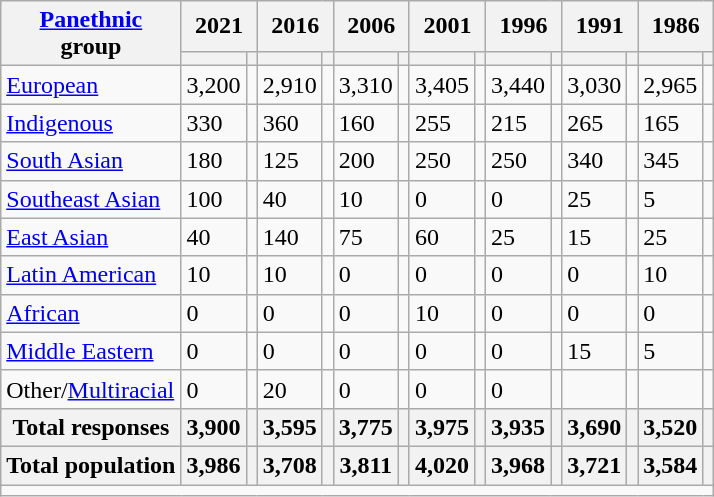<table class="wikitable collapsible sortable">
<tr>
<th rowspan="2"><a href='#'>Panethnic</a><br>group</th>
<th colspan="2">2021</th>
<th colspan="2">2016</th>
<th colspan="2">2006</th>
<th colspan="2">2001</th>
<th colspan="2">1996</th>
<th colspan="2">1991</th>
<th colspan="2">1986</th>
</tr>
<tr>
<th><a href='#'></a></th>
<th></th>
<th></th>
<th></th>
<th></th>
<th></th>
<th></th>
<th></th>
<th></th>
<th></th>
<th></th>
<th></th>
<th></th>
<th></th>
</tr>
<tr>
<td><a href='#'>European</a></td>
<td>3,200</td>
<td></td>
<td>2,910</td>
<td></td>
<td>3,310</td>
<td></td>
<td>3,405</td>
<td></td>
<td>3,440</td>
<td></td>
<td>3,030</td>
<td></td>
<td>2,965</td>
<td></td>
</tr>
<tr>
<td><a href='#'>Indigenous</a></td>
<td>330</td>
<td></td>
<td>360</td>
<td></td>
<td>160</td>
<td></td>
<td>255</td>
<td></td>
<td>215</td>
<td></td>
<td>265</td>
<td></td>
<td>165</td>
<td></td>
</tr>
<tr>
<td><a href='#'>South Asian</a></td>
<td>180</td>
<td></td>
<td>125</td>
<td></td>
<td>200</td>
<td></td>
<td>250</td>
<td></td>
<td>250</td>
<td></td>
<td>340</td>
<td></td>
<td>345</td>
<td></td>
</tr>
<tr>
<td><a href='#'>Southeast Asian</a></td>
<td>100</td>
<td></td>
<td>40</td>
<td></td>
<td>10</td>
<td></td>
<td>0</td>
<td></td>
<td>0</td>
<td></td>
<td>25</td>
<td></td>
<td>5</td>
<td></td>
</tr>
<tr>
<td><a href='#'>East Asian</a></td>
<td>40</td>
<td></td>
<td>140</td>
<td></td>
<td>75</td>
<td></td>
<td>60</td>
<td></td>
<td>25</td>
<td></td>
<td>15</td>
<td></td>
<td>25</td>
<td></td>
</tr>
<tr>
<td><a href='#'>Latin American</a></td>
<td>10</td>
<td></td>
<td>10</td>
<td></td>
<td>0</td>
<td></td>
<td>0</td>
<td></td>
<td>0</td>
<td></td>
<td>0</td>
<td></td>
<td>10</td>
<td></td>
</tr>
<tr>
<td><a href='#'>African</a></td>
<td>0</td>
<td></td>
<td>0</td>
<td></td>
<td>0</td>
<td></td>
<td>10</td>
<td></td>
<td>0</td>
<td></td>
<td>0</td>
<td></td>
<td>0</td>
<td></td>
</tr>
<tr>
<td><a href='#'>Middle Eastern</a></td>
<td>0</td>
<td></td>
<td>0</td>
<td></td>
<td>0</td>
<td></td>
<td>0</td>
<td></td>
<td>0</td>
<td></td>
<td>15</td>
<td></td>
<td>5</td>
<td></td>
</tr>
<tr>
<td>Other/<a href='#'>Multiracial</a></td>
<td>0</td>
<td></td>
<td>20</td>
<td></td>
<td>0</td>
<td></td>
<td>0</td>
<td></td>
<td>0</td>
<td></td>
<td></td>
<td></td>
<td></td>
<td></td>
</tr>
<tr>
<th>Total responses</th>
<th>3,900</th>
<th></th>
<th>3,595</th>
<th></th>
<th>3,775</th>
<th></th>
<th>3,975</th>
<th></th>
<th>3,935</th>
<th></th>
<th>3,690</th>
<th></th>
<th>3,520</th>
<th></th>
</tr>
<tr>
<th>Total population</th>
<th>3,986</th>
<th></th>
<th>3,708</th>
<th></th>
<th>3,811</th>
<th></th>
<th>4,020</th>
<th></th>
<th>3,968</th>
<th></th>
<th>3,721</th>
<th></th>
<th>3,584</th>
<th></th>
</tr>
<tr class="sortbottom">
<td colspan="20"></td>
</tr>
</table>
